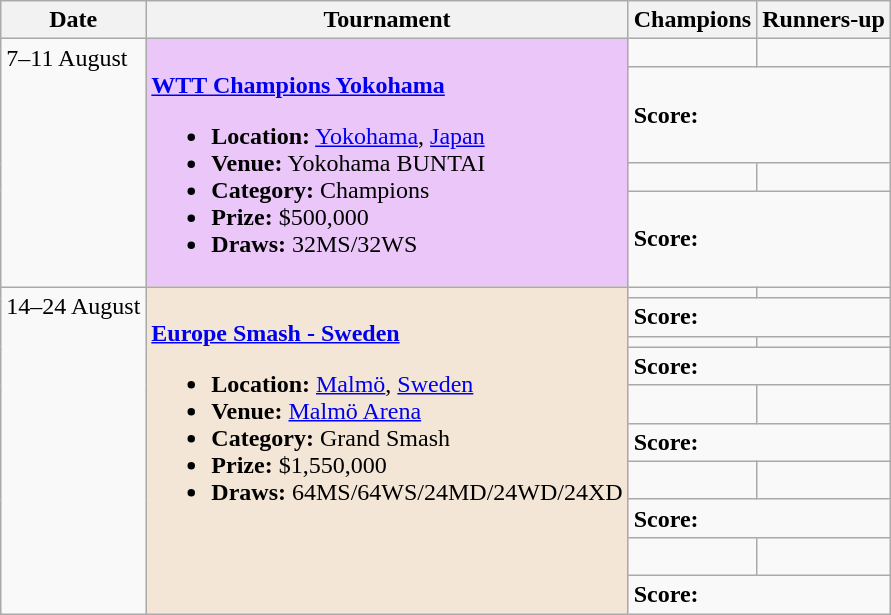<table class="wikitable">
<tr>
<th scope=col>Date</th>
<th scope=col>Tournament</th>
<th scope=col>Champions</th>
<th scope=col>Runners-up</th>
</tr>
<tr valign=top>
<td rowspan=4>7–11 August</td>
<td style="background:#EBC7F9;" rowspan="4"><br><strong><a href='#'>WTT Champions Yokohama</a></strong><ul><li><strong>Location:</strong> <a href='#'>Yokohama</a>, <a href='#'>Japan</a></li><li><strong>Venue:</strong> Yokohama BUNTAI</li><li><strong>Category:</strong> Champions</li><li><strong>Prize:</strong> $500,000</li><li><strong>Draws:</strong> 32MS/32WS</li></ul></td>
<td valign=middle><strong> </strong></td>
<td valign=middle></td>
</tr>
<tr>
<td colspan=2><strong>Score: </strong></td>
</tr>
<tr valign=middle>
<td><strong> </strong></td>
<td></td>
</tr>
<tr>
<td colspan=2><strong>Score: </strong></td>
</tr>
<tr valign=top>
<td rowspan=10>14–24 August</td>
<td style="background:#f3e6d7;" rowspan="10"><br><strong><a href='#'>Europe Smash - Sweden</a></strong><ul><li><strong>Location:</strong> <a href='#'>Malmö</a>, <a href='#'>Sweden</a></li><li><strong>Venue:</strong> <a href='#'>Malmö Arena</a></li><li><strong>Category:</strong> Grand Smash</li><li><strong>Prize:</strong> $1,550,000</li><li><strong>Draws:</strong> 64MS/64WS/24MD/24WD/24XD</li></ul></td>
<td><strong> </strong></td>
<td></td>
</tr>
<tr>
<td colspan=2><strong>Score: </strong></td>
</tr>
<tr valign=top>
<td><strong> </strong></td>
<td></td>
</tr>
<tr>
<td colspan=2><strong>Score: </strong></td>
</tr>
<tr valign=top>
<td><strong> <br> </strong></td>
<td> <br></td>
</tr>
<tr>
<td colspan=2><strong>Score: </strong></td>
</tr>
<tr valign=top>
<td><strong> <br> </strong></td>
<td> <br></td>
</tr>
<tr>
<td colspan=2><strong>Score: </strong></td>
</tr>
<tr valign=top>
<td><strong> <br> </strong></td>
<td> <br></td>
</tr>
<tr>
<td colspan=2><strong>Score: </strong></td>
</tr>
</table>
